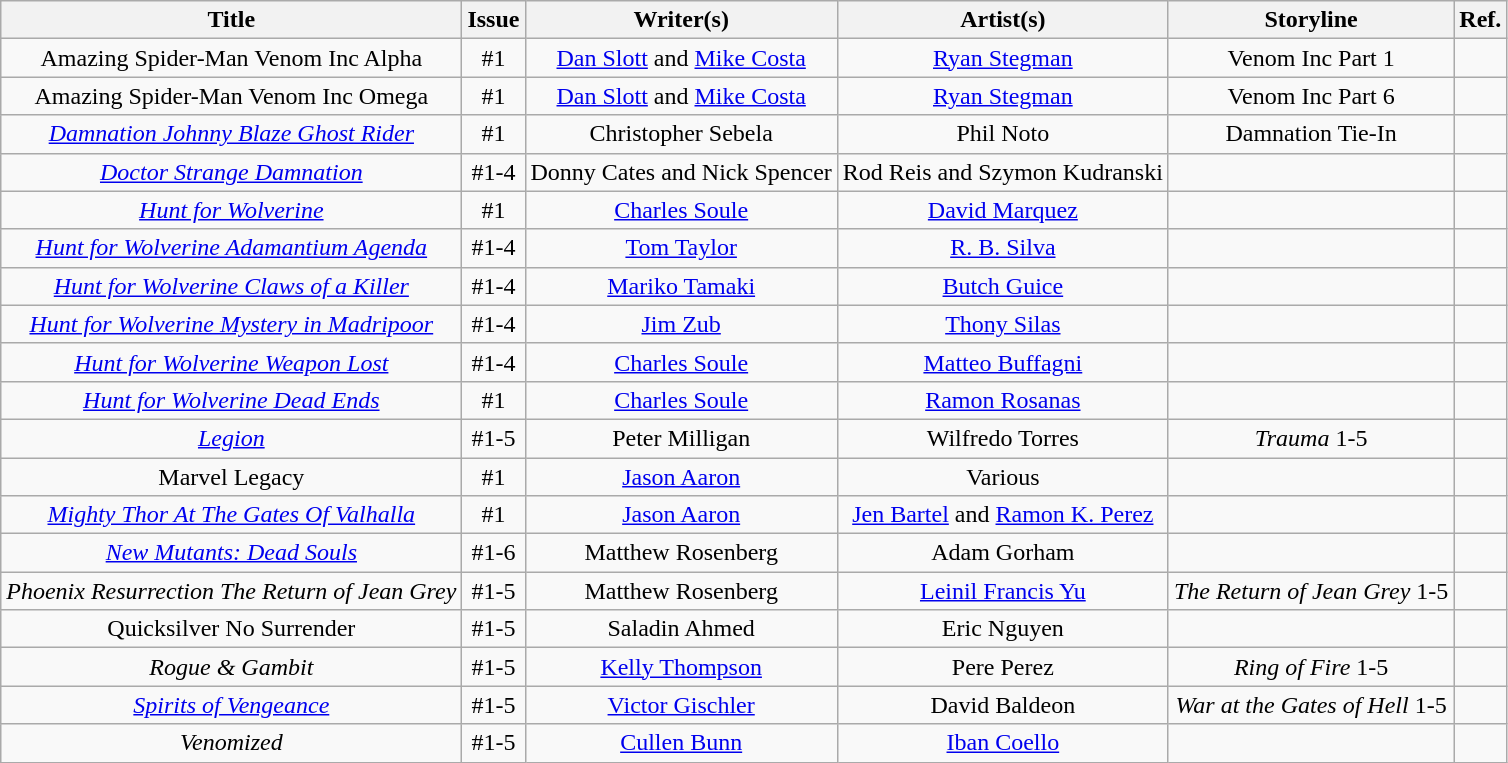<table class="wikitable" style="text-align:center; width:auto;">
<tr>
<th>Title</th>
<th>Issue</th>
<th>Writer(s)</th>
<th>Artist(s)</th>
<th>Storyline</th>
<th>Ref.</th>
</tr>
<tr>
<td>Amazing Spider-Man Venom Inc Alpha</td>
<td>#1</td>
<td><a href='#'>Dan Slott</a> and <a href='#'>Mike Costa</a></td>
<td><a href='#'>Ryan Stegman</a></td>
<td>Venom Inc Part 1</td>
<td></td>
</tr>
<tr>
<td>Amazing Spider-Man Venom Inc Omega</td>
<td>#1</td>
<td><a href='#'>Dan Slott</a> and <a href='#'>Mike Costa</a></td>
<td><a href='#'>Ryan Stegman</a></td>
<td>Venom Inc Part 6</td>
<td></td>
</tr>
<tr>
<td><em><a href='#'>Damnation Johnny Blaze Ghost Rider</a></em></td>
<td>#1</td>
<td>Christopher Sebela</td>
<td>Phil Noto</td>
<td>Damnation Tie-In</td>
<td></td>
</tr>
<tr>
<td><em><a href='#'>Doctor Strange Damnation</a></em></td>
<td>#1-4</td>
<td>Donny Cates and Nick Spencer</td>
<td>Rod Reis and Szymon Kudranski</td>
<td></td>
<td></td>
</tr>
<tr>
<td><em><a href='#'>Hunt for Wolverine</a></em></td>
<td>#1</td>
<td><a href='#'>Charles Soule</a></td>
<td><a href='#'>David Marquez</a></td>
<td></td>
<td></td>
</tr>
<tr>
<td><em><a href='#'>Hunt for Wolverine Adamantium Agenda</a></em></td>
<td>#1-4</td>
<td><a href='#'>Tom Taylor</a></td>
<td><a href='#'>R. B. Silva</a></td>
<td></td>
<td></td>
</tr>
<tr>
<td><em><a href='#'>Hunt for Wolverine Claws of a Killer</a></em></td>
<td>#1-4</td>
<td><a href='#'>Mariko Tamaki</a></td>
<td><a href='#'>Butch Guice</a></td>
<td></td>
<td></td>
</tr>
<tr>
<td><em><a href='#'>Hunt for Wolverine Mystery in Madripoor</a></em></td>
<td>#1-4</td>
<td><a href='#'>Jim Zub</a></td>
<td><a href='#'>Thony Silas</a></td>
<td></td>
<td></td>
</tr>
<tr>
<td><em><a href='#'>Hunt for Wolverine Weapon Lost</a></em></td>
<td>#1-4</td>
<td><a href='#'>Charles Soule</a></td>
<td><a href='#'>Matteo Buffagni</a></td>
<td></td>
<td></td>
</tr>
<tr>
<td><em><a href='#'>Hunt for Wolverine Dead Ends</a></em></td>
<td>#1</td>
<td><a href='#'>Charles Soule</a></td>
<td><a href='#'>Ramon Rosanas</a></td>
<td></td>
<td></td>
</tr>
<tr>
<td><em><a href='#'>Legion</a></em></td>
<td>#1-5</td>
<td>Peter Milligan</td>
<td>Wilfredo Torres</td>
<td><em>Trauma</em> 1-5</td>
<td></td>
</tr>
<tr>
<td>Marvel Legacy</td>
<td>#1</td>
<td><a href='#'>Jason Aaron</a></td>
<td>Various</td>
<td></td>
<td></td>
</tr>
<tr>
<td><em><a href='#'>Mighty Thor At The Gates Of Valhalla</a></em></td>
<td>#1</td>
<td><a href='#'>Jason Aaron</a></td>
<td><a href='#'>Jen Bartel</a> and <a href='#'>Ramon K. Perez</a></td>
<td></td>
<td></td>
</tr>
<tr>
<td><em><a href='#'>New Mutants: Dead Souls</a></em></td>
<td>#1-6</td>
<td>Matthew Rosenberg</td>
<td>Adam Gorham</td>
<td></td>
<td></td>
</tr>
<tr>
<td><em>Phoenix Resurrection The Return of Jean Grey </em></td>
<td>#1-5</td>
<td>Matthew Rosenberg</td>
<td><a href='#'>Leinil Francis Yu</a></td>
<td><em>The Return of Jean Grey</em> 1-5</td>
<td></td>
</tr>
<tr>
<td>Quicksilver No Surrender</td>
<td>#1-5</td>
<td>Saladin Ahmed</td>
<td>Eric Nguyen</td>
<td></td>
<td></td>
</tr>
<tr>
<td><em>Rogue & Gambit</em></td>
<td>#1-5</td>
<td><a href='#'>Kelly Thompson</a></td>
<td>Pere Perez</td>
<td><em>Ring of Fire</em> 1-5</td>
<td></td>
</tr>
<tr>
<td><em><a href='#'>Spirits of Vengeance</a></em></td>
<td>#1-5</td>
<td><a href='#'>Victor Gischler</a></td>
<td>David Baldeon</td>
<td><em>War at the Gates of Hell</em> 1-5</td>
<td></td>
</tr>
<tr>
<td><em>Venomized</em></td>
<td>#1-5</td>
<td><a href='#'>Cullen Bunn</a></td>
<td><a href='#'>Iban Coello</a></td>
<td></td>
<td></td>
</tr>
</table>
